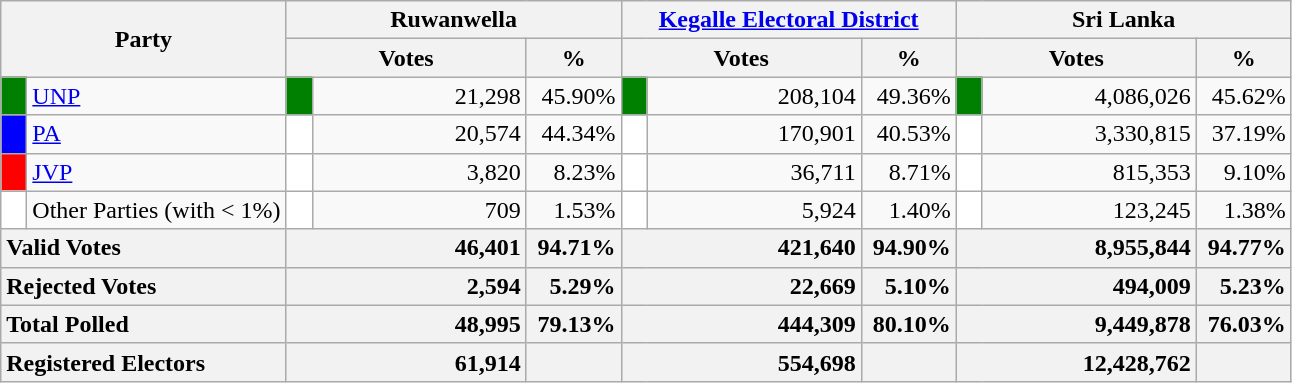<table class="wikitable">
<tr>
<th colspan="2" width="144px"rowspan="2">Party</th>
<th colspan="3" width="216px">Ruwanwella</th>
<th colspan="3" width="216px"><a href='#'>Kegalle Electoral District</a></th>
<th colspan="3" width="216px">Sri Lanka</th>
</tr>
<tr>
<th colspan="2" width="144px">Votes</th>
<th>%</th>
<th colspan="2" width="144px">Votes</th>
<th>%</th>
<th colspan="2" width="144px">Votes</th>
<th>%</th>
</tr>
<tr>
<td style="background-color:green;" width="10px"></td>
<td style="text-align:left;"><a href='#'>UNP</a></td>
<td style="background-color:green;" width="10px"></td>
<td style="text-align:right;">21,298</td>
<td style="text-align:right;">45.90%</td>
<td style="background-color:green;" width="10px"></td>
<td style="text-align:right;">208,104</td>
<td style="text-align:right;">49.36%</td>
<td style="background-color:green;" width="10px"></td>
<td style="text-align:right;">4,086,026</td>
<td style="text-align:right;">45.62%</td>
</tr>
<tr>
<td style="background-color:blue;" width="10px"></td>
<td style="text-align:left;"><a href='#'>PA</a></td>
<td style="background-color:white;" width="10px"></td>
<td style="text-align:right;">20,574</td>
<td style="text-align:right;">44.34%</td>
<td style="background-color:white;" width="10px"></td>
<td style="text-align:right;">170,901</td>
<td style="text-align:right;">40.53%</td>
<td style="background-color:white;" width="10px"></td>
<td style="text-align:right;">3,330,815</td>
<td style="text-align:right;">37.19%</td>
</tr>
<tr>
<td style="background-color:red;" width="10px"></td>
<td style="text-align:left;"><a href='#'>JVP</a></td>
<td style="background-color:white;" width="10px"></td>
<td style="text-align:right;">3,820</td>
<td style="text-align:right;">8.23%</td>
<td style="background-color:white;" width="10px"></td>
<td style="text-align:right;">36,711</td>
<td style="text-align:right;">8.71%</td>
<td style="background-color:white;" width="10px"></td>
<td style="text-align:right;">815,353</td>
<td style="text-align:right;">9.10%</td>
</tr>
<tr>
<td style="background-color:white;" width="10px"></td>
<td style="text-align:left;">Other Parties (with < 1%)</td>
<td style="background-color:white;" width="10px"></td>
<td style="text-align:right;">709</td>
<td style="text-align:right;">1.53%</td>
<td style="background-color:white;" width="10px"></td>
<td style="text-align:right;">5,924</td>
<td style="text-align:right;">1.40%</td>
<td style="background-color:white;" width="10px"></td>
<td style="text-align:right;">123,245</td>
<td style="text-align:right;">1.38%</td>
</tr>
<tr>
<th colspan="2" width="144px"style="text-align:left;">Valid Votes</th>
<th style="text-align:right;"colspan="2" width="144px">46,401</th>
<th style="text-align:right;">94.71%</th>
<th style="text-align:right;"colspan="2" width="144px">421,640</th>
<th style="text-align:right;">94.90%</th>
<th style="text-align:right;"colspan="2" width="144px">8,955,844</th>
<th style="text-align:right;">94.77%</th>
</tr>
<tr>
<th colspan="2" width="144px"style="text-align:left;">Rejected Votes</th>
<th style="text-align:right;"colspan="2" width="144px">2,594</th>
<th style="text-align:right;">5.29%</th>
<th style="text-align:right;"colspan="2" width="144px">22,669</th>
<th style="text-align:right;">5.10%</th>
<th style="text-align:right;"colspan="2" width="144px">494,009</th>
<th style="text-align:right;">5.23%</th>
</tr>
<tr>
<th colspan="2" width="144px"style="text-align:left;">Total Polled</th>
<th style="text-align:right;"colspan="2" width="144px">48,995</th>
<th style="text-align:right;">79.13%</th>
<th style="text-align:right;"colspan="2" width="144px">444,309</th>
<th style="text-align:right;">80.10%</th>
<th style="text-align:right;"colspan="2" width="144px">9,449,878</th>
<th style="text-align:right;">76.03%</th>
</tr>
<tr>
<th colspan="2" width="144px"style="text-align:left;">Registered Electors</th>
<th style="text-align:right;"colspan="2" width="144px">61,914</th>
<th></th>
<th style="text-align:right;"colspan="2" width="144px">554,698</th>
<th></th>
<th style="text-align:right;"colspan="2" width="144px">12,428,762</th>
<th></th>
</tr>
</table>
